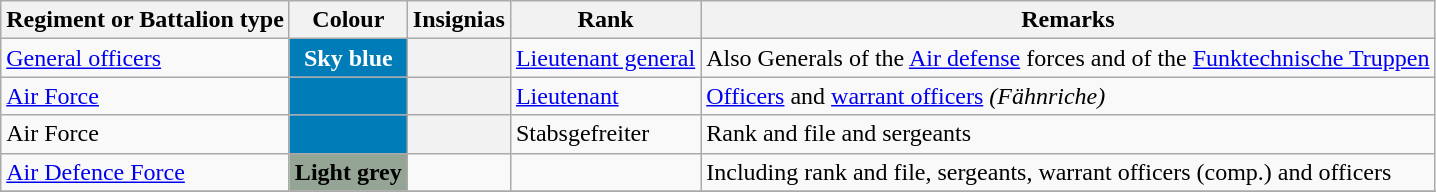<table class="wikitable">
<tr>
<th>Regiment or Battalion type</th>
<th>Colour</th>
<th>Insignias</th>
<th>Rank</th>
<th>Remarks</th>
</tr>
<tr>
<td><a href='#'>General officers</a></td>
<th align="center" style = "background:#007DB8; color:white;"><strong>Sky blue</strong></th>
<th align="center"></th>
<td><a href='#'>Lieutenant general</a></td>
<td>Also Generals of the <a href='#'>Air defense</a> forces and of the <a href='#'>Funktechnische Truppen</a></td>
</tr>
<tr>
<td><a href='#'>Air Force</a></td>
<th align="center" style = "background:#007DB8; color:white;"></th>
<th align="center"></th>
<td><a href='#'>Lieutenant</a></td>
<td><a href='#'>Officers</a> and <a href='#'>warrant officers</a> <em>(Fähnriche)</em></td>
</tr>
<tr>
<td>Air Force</td>
<th align="center" style = "background:#007DB8; color:white;"></th>
<th align="center"></th>
<td>Stabsgefreiter</td>
<td>Rank and file and sergeants</td>
</tr>
<tr>
<td><a href='#'>Air Defence Force</a></td>
<td align="center" style="background: #95a595;"><strong>Light grey</strong></td>
<td></td>
<td></td>
<td>Including rank and file, sergeants, warrant officers (comp.) and officers</td>
</tr>
<tr>
</tr>
</table>
